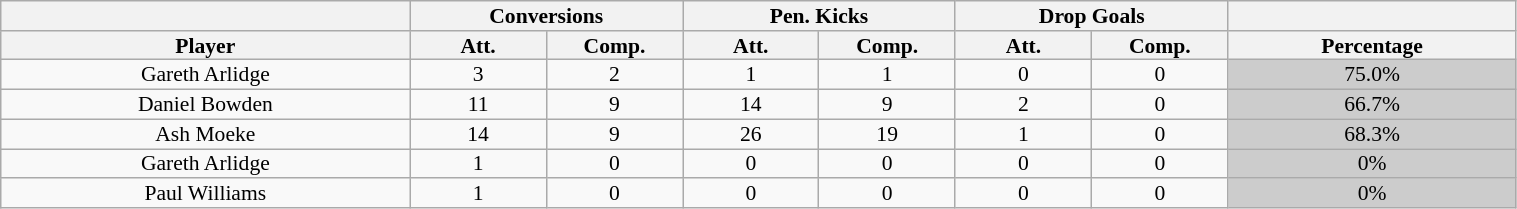<table class="wikitable" style="text-align:center; line-height: 90%; font-size:90%;" width=80%>
<tr>
<th></th>
<th colspan=2>Conversions</th>
<th colspan=2>Pen. Kicks</th>
<th colspan=2>Drop Goals</th>
<th></th>
</tr>
<tr>
<th width=27%>Player</th>
<th width=9%>Att.</th>
<th width=9%>Comp.</th>
<th width=9%>Att.</th>
<th width=9%>Comp.</th>
<th width=9%>Att.</th>
<th width=9%>Comp.</th>
<th width=19%>Percentage</th>
</tr>
<tr>
<td>Gareth Arlidge</td>
<td>3</td>
<td>2</td>
<td>1</td>
<td>1</td>
<td>0</td>
<td>0</td>
<td bgcolor=#cccccc>75.0%</td>
</tr>
<tr>
<td>Daniel Bowden</td>
<td>11</td>
<td>9</td>
<td>14</td>
<td>9</td>
<td>2</td>
<td>0</td>
<td bgcolor=#cccccc>66.7%</td>
</tr>
<tr>
<td>Ash Moeke</td>
<td>14</td>
<td>9</td>
<td>26</td>
<td>19</td>
<td>1</td>
<td>0</td>
<td bgcolor=#cccccc>68.3%</td>
</tr>
<tr>
<td>Gareth Arlidge</td>
<td>1</td>
<td>0</td>
<td>0</td>
<td>0</td>
<td>0</td>
<td>0</td>
<td bgcolor=#cccccc>0%</td>
</tr>
<tr>
<td>Paul Williams</td>
<td>1</td>
<td>0</td>
<td>0</td>
<td>0</td>
<td>0</td>
<td>0</td>
<td bgcolor=#cccccc>0%</td>
</tr>
</table>
